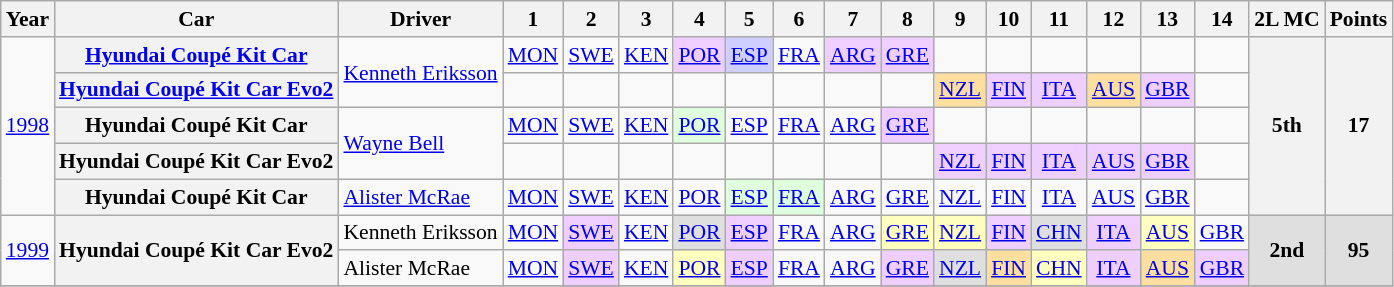<table class="wikitable" style="text-align:center; font-size:90%">
<tr>
<th>Year</th>
<th>Car</th>
<th>Driver</th>
<th>1</th>
<th>2</th>
<th>3</th>
<th>4</th>
<th>5</th>
<th>6</th>
<th>7</th>
<th>8</th>
<th>9</th>
<th>10</th>
<th>11</th>
<th>12</th>
<th>13</th>
<th>14</th>
<th>2L MC</th>
<th>Points</th>
</tr>
<tr>
<td rowspan=5><a href='#'>1998</a></td>
<th><a href='#'>Hyundai Coupé Kit Car</a></th>
<td rowspan=2 align="left"> <a href='#'>Kenneth Eriksson</a></td>
<td><a href='#'>MON</a></td>
<td><a href='#'>SWE</a></td>
<td><a href='#'>KEN</a></td>
<td style="background:#EFCFFF;"><a href='#'>POR</a><br></td>
<td style="background:#CFCFFF;"><a href='#'>ESP</a><br></td>
<td><a href='#'>FRA</a></td>
<td style="background:#EFCFFF;"><a href='#'>ARG</a><br></td>
<td style="background:#EFCFFF;"><a href='#'>GRE</a><br></td>
<td></td>
<td></td>
<td></td>
<td></td>
<td></td>
<td></td>
<th rowspan=5>5th</th>
<th rowspan=5>17</th>
</tr>
<tr>
<th><a href='#'>Hyundai Coupé Kit Car Evo2</a></th>
<td></td>
<td></td>
<td></td>
<td></td>
<td></td>
<td></td>
<td></td>
<td></td>
<td style="background:#FFDF9F;"><a href='#'>NZL</a><br></td>
<td style="background:#EFCFFF;"><a href='#'>FIN</a><br></td>
<td style="background:#EFCFFF;"><a href='#'>ITA</a><br></td>
<td style="background:#FFDF9F;"><a href='#'>AUS</a><br></td>
<td style="background:#EFCFFF;"><a href='#'>GBR</a><br></td>
<td></td>
</tr>
<tr>
<th>Hyundai Coupé Kit Car</th>
<td rowspan=2 align="left"> <a href='#'>Wayne Bell</a></td>
<td><a href='#'>MON</a></td>
<td><a href='#'>SWE</a></td>
<td><a href='#'>KEN</a></td>
<td style="background:#DFFFDF;"><a href='#'>POR</a><br></td>
<td><a href='#'>ESP</a></td>
<td><a href='#'>FRA</a></td>
<td><a href='#'>ARG</a></td>
<td style="background:#EFCFFF;"><a href='#'>GRE</a><br></td>
<td></td>
<td></td>
<td></td>
<td></td>
<td></td>
<td></td>
</tr>
<tr>
<th>Hyundai Coupé Kit Car Evo2</th>
<td></td>
<td></td>
<td></td>
<td></td>
<td></td>
<td></td>
<td></td>
<td></td>
<td style="background:#EFCFFF;"><a href='#'>NZL</a><br></td>
<td style="background:#EFCFFF;"><a href='#'>FIN</a><br></td>
<td style="background:#EFCFFF;"><a href='#'>ITA</a><br></td>
<td style="background:#EFCFFF;"><a href='#'>AUS</a><br></td>
<td style="background:#EFCFFF;"><a href='#'>GBR</a><br></td>
<td></td>
</tr>
<tr>
<th>Hyundai Coupé Kit Car</th>
<td align="left"> <a href='#'>Alister McRae</a></td>
<td><a href='#'>MON</a></td>
<td><a href='#'>SWE</a></td>
<td><a href='#'>KEN</a></td>
<td><a href='#'>POR</a></td>
<td style="background:#DFFFDF;"><a href='#'>ESP</a><br></td>
<td style="background:#DFFFDF;"><a href='#'>FRA</a><br></td>
<td><a href='#'>ARG</a></td>
<td><a href='#'>GRE</a></td>
<td><a href='#'>NZL</a></td>
<td><a href='#'>FIN</a></td>
<td><a href='#'>ITA</a></td>
<td><a href='#'>AUS</a></td>
<td><a href='#'>GBR</a></td>
<td></td>
</tr>
<tr>
<td rowspan=2><a href='#'>1999</a></td>
<th rowspan=2>Hyundai Coupé Kit Car Evo2</th>
<td align="left"> Kenneth Eriksson</td>
<td><a href='#'>MON</a></td>
<td style="background:#EFCFFF;"><a href='#'>SWE</a><br></td>
<td><a href='#'>KEN</a></td>
<td style="background:#DFDFDF;"><a href='#'>POR</a><br></td>
<td style="background:#EFCFFF;"><a href='#'>ESP</a><br></td>
<td><a href='#'>FRA</a></td>
<td><a href='#'>ARG</a></td>
<td style="background:#FFFFBF;"><a href='#'>GRE</a><br></td>
<td style="background:#FFFFBF;"><a href='#'>NZL</a><br></td>
<td style="background:#EFCFFF;"><a href='#'>FIN</a><br></td>
<td style="background:#DFDFDF;"><a href='#'>CHN</a><br></td>
<td style="background:#EFCFFF;"><a href='#'>ITA</a><br></td>
<td style="background:#FFFFBF;"><a href='#'>AUS</a><br></td>
<td><a href='#'>GBR</a></td>
<td style="background:#DFDFDF;" rowspan="2"><strong>2nd</strong></td>
<td style="background:#DFDFDF;" rowspan="2"><strong>95</strong></td>
</tr>
<tr>
<td align="left"> Alister McRae</td>
<td><a href='#'>MON</a></td>
<td style="background:#EFCFFF;"><a href='#'>SWE</a><br></td>
<td><a href='#'>KEN</a></td>
<td style="background:#FFFFBF;"><a href='#'>POR</a><br></td>
<td style="background:#EFCFFF;"><a href='#'>ESP</a><br></td>
<td><a href='#'>FRA</a></td>
<td><a href='#'>ARG</a></td>
<td style="background:#EFCFFF;"><a href='#'>GRE</a><br></td>
<td style="background:#DFDFDF;"><a href='#'>NZL</a><br></td>
<td style="background:#FFDF9F;"><a href='#'>FIN</a><br></td>
<td style="background:#FFFFBF;"><a href='#'>CHN</a><br></td>
<td style="background:#EFCFFF;"><a href='#'>ITA</a><br></td>
<td style="background:#FFDF9F;"><a href='#'>AUS</a><br></td>
<td style="background:#EFCFFF;"><a href='#'>GBR</a><br></td>
</tr>
<tr>
</tr>
</table>
